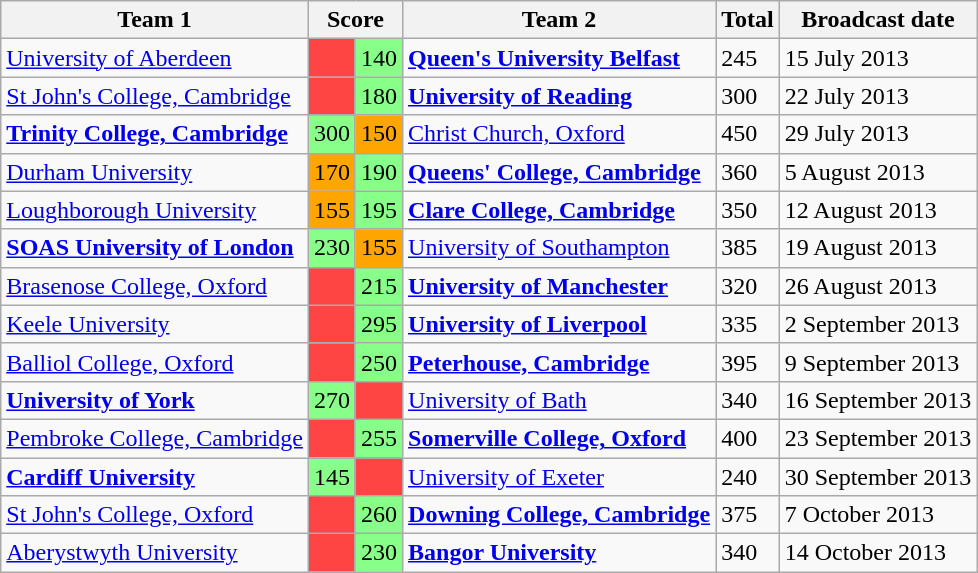<table class="wikitable" border="1">
<tr>
<th>Team 1</th>
<th colspan=2>Score</th>
<th>Team 2</th>
<th>Total</th>
<th>Broadcast date</th>
</tr>
<tr>
<td><a href='#'>University of Aberdeen</a></td>
<td style="background:#ff4444"></td>
<td style="background:#88ff88">140</td>
<td><strong><a href='#'>Queen's University Belfast</a></strong></td>
<td>245</td>
<td>15 July 2013</td>
</tr>
<tr>
<td><a href='#'>St John's College, Cambridge</a></td>
<td style="background:#ff4444"></td>
<td style="background:#88ff88">180</td>
<td><strong><a href='#'>University of Reading</a></strong></td>
<td>300</td>
<td>22 July 2013</td>
</tr>
<tr>
<td><strong><a href='#'>Trinity College, Cambridge</a></strong></td>
<td style="background:#88ff88">300</td>
<td style="background:orange">150</td>
<td><a href='#'>Christ Church, Oxford</a></td>
<td>450</td>
<td>29 July 2013</td>
</tr>
<tr>
<td><a href='#'>Durham University</a></td>
<td style="background:orange">170</td>
<td style="background:#88ff88">190</td>
<td><strong><a href='#'>Queens' College, Cambridge</a></strong></td>
<td>360</td>
<td>5 August 2013</td>
</tr>
<tr>
<td><a href='#'>Loughborough University</a></td>
<td style="background:orange">155</td>
<td style="background:#88ff88">195</td>
<td><strong><a href='#'>Clare College, Cambridge</a></strong></td>
<td>350</td>
<td>12 August 2013</td>
</tr>
<tr>
<td><strong><a href='#'>SOAS University of London</a></strong></td>
<td style="background:#88ff88">230</td>
<td style="background:orange">155</td>
<td><a href='#'>University of Southampton</a></td>
<td>385</td>
<td>19 August 2013</td>
</tr>
<tr>
<td><a href='#'>Brasenose College, Oxford</a></td>
<td style="background:#ff4444"></td>
<td style="background:#88ff88">215</td>
<td><strong><a href='#'>University of Manchester</a></strong></td>
<td>320</td>
<td>26 August 2013</td>
</tr>
<tr>
<td><a href='#'>Keele University</a></td>
<td style="background:#ff4444"></td>
<td style="background:#88ff88">295</td>
<td><strong><a href='#'>University of Liverpool</a></strong></td>
<td>335</td>
<td>2 September 2013</td>
</tr>
<tr>
<td><a href='#'>Balliol College, Oxford</a></td>
<td style="background:#ff4444"></td>
<td style="background:#88ff88">250</td>
<td><strong><a href='#'>Peterhouse, Cambridge</a></strong></td>
<td>395</td>
<td>9 September 2013</td>
</tr>
<tr>
<td><strong><a href='#'>University of York</a></strong></td>
<td style="background:#88ff88">270</td>
<td style="background:#ff4444"></td>
<td><a href='#'>University of Bath</a></td>
<td>340</td>
<td>16 September 2013</td>
</tr>
<tr>
<td><a href='#'>Pembroke College, Cambridge</a></td>
<td style="background:#ff4444"></td>
<td style="background:#88ff88">255</td>
<td><strong><a href='#'>Somerville College, Oxford</a></strong></td>
<td>400</td>
<td>23 September 2013</td>
</tr>
<tr>
<td><strong><a href='#'>Cardiff University</a></strong></td>
<td style="background:#88ff88">145</td>
<td style="background:#ff4444"></td>
<td><a href='#'>University of Exeter</a></td>
<td>240</td>
<td>30 September 2013</td>
</tr>
<tr>
<td><a href='#'>St John's College, Oxford</a></td>
<td style="background:#ff4444"></td>
<td style="background:#88ff88">260</td>
<td><strong><a href='#'>Downing College, Cambridge</a></strong></td>
<td>375</td>
<td>7 October 2013</td>
</tr>
<tr>
<td><a href='#'>Aberystwyth University</a></td>
<td style="background:#ff4444"></td>
<td style="background:#88ff88">230</td>
<td><strong><a href='#'>Bangor University</a></strong></td>
<td>340</td>
<td>14 October 2013</td>
</tr>
</table>
